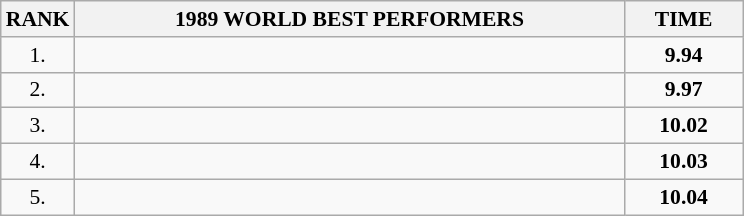<table class="wikitable" style="border-collapse: collapse; font-size: 90%;">
<tr>
<th>RANK</th>
<th align="center" style="width: 25em">1989 WORLD BEST PERFORMERS</th>
<th align="center" style="width: 5em">TIME</th>
</tr>
<tr>
<td align="center">1.</td>
<td></td>
<td align="center"><strong>9.94</strong></td>
</tr>
<tr>
<td align="center">2.</td>
<td></td>
<td align="center"><strong>9.97</strong></td>
</tr>
<tr>
<td align="center">3.</td>
<td></td>
<td align="center"><strong>10.02</strong></td>
</tr>
<tr>
<td align="center">4.</td>
<td></td>
<td align="center"><strong>10.03</strong></td>
</tr>
<tr>
<td align="center">5.</td>
<td></td>
<td align="center"><strong>10.04</strong></td>
</tr>
</table>
